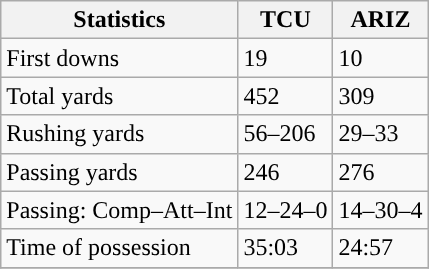<table class="wikitable" style="float: left;">
<tr>
<th>Statistics</th>
<th>TCU</th>
<th>ARIZ</th>
</tr>
<tr>
<td>First downs</td>
<td>19</td>
<td>10</td>
</tr>
<tr>
<td>Total yards</td>
<td>452</td>
<td>309</td>
</tr>
<tr>
<td>Rushing yards</td>
<td>56–206</td>
<td>29–33</td>
</tr>
<tr>
<td>Passing yards</td>
<td>246</td>
<td>276</td>
</tr>
<tr>
<td>Passing: Comp–Att–Int</td>
<td>12–24–0</td>
<td>14–30–4</td>
</tr>
<tr>
<td>Time of possession</td>
<td>35:03</td>
<td>24:57</td>
</tr>
<tr>
</tr>
</table>
